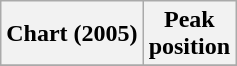<table class="wikitable plainrowheaders" style="text-align:center">
<tr>
<th>Chart (2005)</th>
<th>Peak<br>position</th>
</tr>
<tr>
</tr>
</table>
